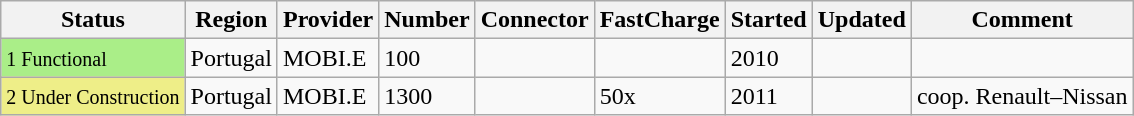<table class="wikitable sortable" style="clear:both;">
<tr>
<th>Status</th>
<th>Region</th>
<th>Provider</th>
<th>Number</th>
<th>Connector</th>
<th>FastCharge</th>
<th>Started</th>
<th>Updated</th>
<th>Comment</th>
</tr>
<tr>
<td style="background: #AE8"><small>1 Functional</small></td>
<td>Portugal</td>
<td>MOBI.E</td>
<td>100</td>
<td></td>
<td></td>
<td>2010</td>
<td></td>
<td></td>
</tr>
<tr>
<td style="background: #EE8"><small>2 Under Construction</small></td>
<td>Portugal</td>
<td>MOBI.E</td>
<td>1300</td>
<td></td>
<td>50x</td>
<td>2011</td>
<td></td>
<td>coop. Renault–Nissan</td>
</tr>
</table>
